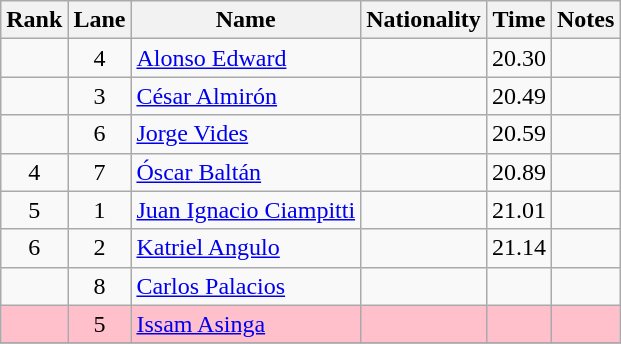<table class="wikitable sortable" style="text-align:center">
<tr>
<th>Rank</th>
<th>Lane</th>
<th>Name</th>
<th>Nationality</th>
<th>Time</th>
<th>Notes</th>
</tr>
<tr>
<td></td>
<td>4</td>
<td align=left><a href='#'>Alonso Edward</a></td>
<td align=left></td>
<td>20.30</td>
<td></td>
</tr>
<tr>
<td></td>
<td>3</td>
<td align=left><a href='#'>César Almirón</a></td>
<td align=left></td>
<td>20.49</td>
<td></td>
</tr>
<tr>
<td></td>
<td>6</td>
<td align=left><a href='#'>Jorge Vides</a></td>
<td align=left></td>
<td>20.59</td>
<td></td>
</tr>
<tr>
<td>4</td>
<td>7</td>
<td align=left><a href='#'>Óscar Baltán</a></td>
<td align=left></td>
<td>20.89</td>
<td></td>
</tr>
<tr>
<td>5</td>
<td>1</td>
<td align=left><a href='#'>Juan Ignacio Ciampitti</a></td>
<td align=left></td>
<td>21.01</td>
<td></td>
</tr>
<tr>
<td>6</td>
<td>2</td>
<td align=left><a href='#'>Katriel Angulo</a></td>
<td align=left></td>
<td>21.14</td>
<td></td>
</tr>
<tr>
<td></td>
<td>8</td>
<td align=left><a href='#'>Carlos Palacios</a></td>
<td align=left></td>
<td></td>
<td></td>
</tr>
<tr style="background:pink;">
<td></td>
<td>5</td>
<td align=left><a href='#'>Issam Asinga</a></td>
<td align=left></td>
<td></td>
<td></td>
</tr>
<tr>
</tr>
</table>
